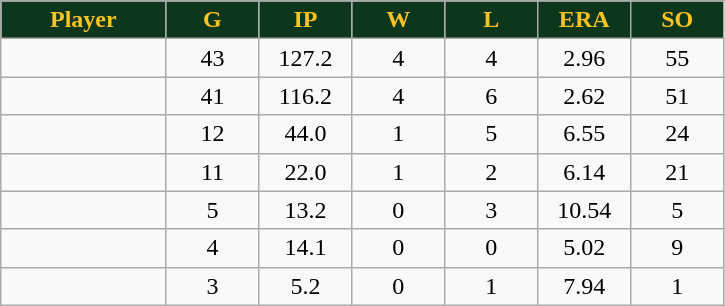<table class="wikitable sortable">
<tr>
<th style="background:#0C371D;color:#ffc322;" width="16%">Player</th>
<th style="background:#0C371D;color:#ffc322;" width="9%">G</th>
<th style="background:#0C371D;color:#ffc322;" width="9%">IP</th>
<th style="background:#0C371D;color:#ffc322;" width="9%">W</th>
<th style="background:#0C371D;color:#ffc322;" width="9%">L</th>
<th style="background:#0C371D;color:#ffc322;" width="9%">ERA</th>
<th style="background:#0C371D;color:#ffc322;" width="9%">SO</th>
</tr>
<tr align="center">
<td></td>
<td>43</td>
<td>127.2</td>
<td>4</td>
<td>4</td>
<td>2.96</td>
<td>55</td>
</tr>
<tr align="center">
<td></td>
<td>41</td>
<td>116.2</td>
<td>4</td>
<td>6</td>
<td>2.62</td>
<td>51</td>
</tr>
<tr align="center">
<td></td>
<td>12</td>
<td>44.0</td>
<td>1</td>
<td>5</td>
<td>6.55</td>
<td>24</td>
</tr>
<tr align="center">
<td></td>
<td>11</td>
<td>22.0</td>
<td>1</td>
<td>2</td>
<td>6.14</td>
<td>21</td>
</tr>
<tr align="center">
<td></td>
<td>5</td>
<td>13.2</td>
<td>0</td>
<td>3</td>
<td>10.54</td>
<td>5</td>
</tr>
<tr align="center">
<td></td>
<td>4</td>
<td>14.1</td>
<td>0</td>
<td>0</td>
<td>5.02</td>
<td>9</td>
</tr>
<tr align="center">
<td></td>
<td>3</td>
<td>5.2</td>
<td>0</td>
<td>1</td>
<td>7.94</td>
<td>1</td>
</tr>
</table>
